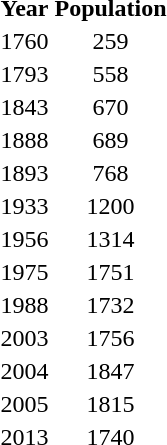<table>
<tr>
<th align="center"><strong>Year</strong></th>
<th align="center"><strong>Population</strong></th>
</tr>
<tr>
<td align="center">1760</td>
<td align="center">259</td>
</tr>
<tr>
<td align="center">1793</td>
<td align="center">558</td>
</tr>
<tr>
<td align="center">1843</td>
<td align="center">670</td>
</tr>
<tr>
<td align="center">1888</td>
<td align="center">689</td>
</tr>
<tr>
<td align="center">1893</td>
<td align="center">768</td>
</tr>
<tr>
<td align="center">1933</td>
<td align="center">1200</td>
</tr>
<tr>
<td align="center">1956</td>
<td align="center">1314</td>
</tr>
<tr>
<td align="center">1975</td>
<td align="center">1751</td>
</tr>
<tr>
<td align="center">1988</td>
<td align="center">1732</td>
</tr>
<tr>
<td align="center">2003</td>
<td align="center">1756</td>
</tr>
<tr>
<td align="center">2004</td>
<td align="center">1847</td>
</tr>
<tr>
<td align="center">2005</td>
<td align="center">1815</td>
</tr>
<tr>
<td align="center">2013</td>
<td align="center">1740</td>
</tr>
</table>
